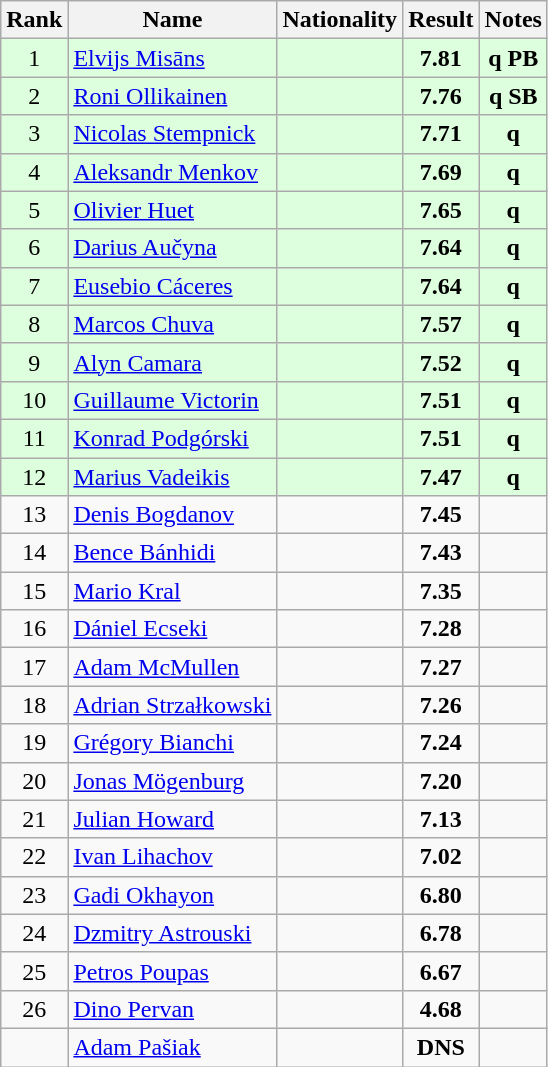<table class="wikitable sortable" style="text-align:center">
<tr>
<th>Rank</th>
<th>Name</th>
<th>Nationality</th>
<th>Result</th>
<th>Notes</th>
</tr>
<tr bgcolor=ddffdd>
<td>1</td>
<td align=left><a href='#'>Elvijs Misāns</a></td>
<td align=left></td>
<td><strong>7.81</strong></td>
<td><strong>q PB</strong></td>
</tr>
<tr bgcolor=ddffdd>
<td>2</td>
<td align=left><a href='#'>Roni Ollikainen</a></td>
<td align=left></td>
<td><strong>7.76</strong></td>
<td><strong>q SB</strong></td>
</tr>
<tr bgcolor=ddffdd>
<td>3</td>
<td align=left><a href='#'>Nicolas Stempnick</a></td>
<td align=left></td>
<td><strong>7.71</strong></td>
<td><strong>q</strong></td>
</tr>
<tr bgcolor=ddffdd>
<td>4</td>
<td align=left><a href='#'>Aleksandr Menkov</a></td>
<td align=left></td>
<td><strong>7.69</strong></td>
<td><strong>q</strong></td>
</tr>
<tr bgcolor=ddffdd>
<td>5</td>
<td align=left><a href='#'>Olivier Huet</a></td>
<td align=left></td>
<td><strong>7.65</strong></td>
<td><strong>q</strong></td>
</tr>
<tr bgcolor=ddffdd>
<td>6</td>
<td align=left><a href='#'>Darius Aučyna</a></td>
<td align=left></td>
<td><strong>7.64</strong></td>
<td><strong>q</strong></td>
</tr>
<tr bgcolor=ddffdd>
<td>7</td>
<td align=left><a href='#'>Eusebio Cáceres</a></td>
<td align=left></td>
<td><strong>7.64</strong></td>
<td><strong>q</strong></td>
</tr>
<tr bgcolor=ddffdd>
<td>8</td>
<td align=left><a href='#'>Marcos Chuva</a></td>
<td align=left></td>
<td><strong>7.57</strong></td>
<td><strong>q</strong></td>
</tr>
<tr bgcolor=ddffdd>
<td>9</td>
<td align=left><a href='#'>Alyn Camara</a></td>
<td align=left></td>
<td><strong>7.52</strong></td>
<td><strong>q</strong></td>
</tr>
<tr bgcolor=ddffdd>
<td>10</td>
<td align=left><a href='#'>Guillaume Victorin</a></td>
<td align=left></td>
<td><strong>7.51</strong></td>
<td><strong>q</strong></td>
</tr>
<tr bgcolor=ddffdd>
<td>11</td>
<td align=left><a href='#'>Konrad Podgórski</a></td>
<td align=left></td>
<td><strong>7.51</strong></td>
<td><strong>q</strong></td>
</tr>
<tr bgcolor=ddffdd>
<td>12</td>
<td align=left><a href='#'>Marius Vadeikis</a></td>
<td align=left></td>
<td><strong>7.47</strong></td>
<td><strong>q</strong></td>
</tr>
<tr>
<td>13</td>
<td align=left><a href='#'>Denis Bogdanov</a></td>
<td align=left></td>
<td><strong>7.45</strong></td>
<td></td>
</tr>
<tr>
<td>14</td>
<td align=left><a href='#'>Bence Bánhidi</a></td>
<td align=left></td>
<td><strong>7.43</strong></td>
<td></td>
</tr>
<tr>
<td>15</td>
<td align=left><a href='#'>Mario Kral</a></td>
<td align=left></td>
<td><strong>7.35</strong></td>
<td></td>
</tr>
<tr>
<td>16</td>
<td align=left><a href='#'>Dániel Ecseki</a></td>
<td align=left></td>
<td><strong>7.28</strong></td>
<td></td>
</tr>
<tr>
<td>17</td>
<td align=left><a href='#'>Adam McMullen</a></td>
<td align=left></td>
<td><strong>7.27</strong></td>
<td></td>
</tr>
<tr>
<td>18</td>
<td align=left><a href='#'>Adrian Strzałkowski</a></td>
<td align=left></td>
<td><strong>7.26</strong></td>
<td></td>
</tr>
<tr>
<td>19</td>
<td align=left><a href='#'>Grégory Bianchi</a></td>
<td align=left></td>
<td><strong>7.24</strong></td>
<td></td>
</tr>
<tr>
<td>20</td>
<td align=left><a href='#'>Jonas Mögenburg</a></td>
<td align=left></td>
<td><strong>7.20</strong></td>
<td></td>
</tr>
<tr>
<td>21</td>
<td align=left><a href='#'>Julian Howard</a></td>
<td align=left></td>
<td><strong>7.13</strong></td>
<td></td>
</tr>
<tr>
<td>22</td>
<td align=left><a href='#'>Ivan Lihachov</a></td>
<td align=left></td>
<td><strong>7.02</strong></td>
<td></td>
</tr>
<tr>
<td>23</td>
<td align=left><a href='#'>Gadi Okhayon</a></td>
<td align=left></td>
<td><strong>6.80</strong></td>
<td></td>
</tr>
<tr>
<td>24</td>
<td align=left><a href='#'>Dzmitry Astrouski</a></td>
<td align=left></td>
<td><strong>6.78</strong></td>
<td></td>
</tr>
<tr>
<td>25</td>
<td align=left><a href='#'>Petros Poupas</a></td>
<td align=left></td>
<td><strong>6.67</strong></td>
<td></td>
</tr>
<tr>
<td>26</td>
<td align=left><a href='#'>Dino Pervan</a></td>
<td align=left></td>
<td><strong>4.68</strong></td>
<td></td>
</tr>
<tr>
<td></td>
<td align=left><a href='#'>Adam Pašiak</a></td>
<td align=left></td>
<td><strong>DNS</strong></td>
<td></td>
</tr>
</table>
